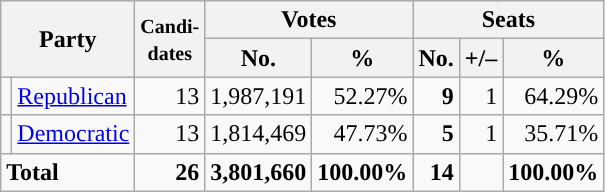<table class="wikitable" style="font-size:100%; text-align:right;">
<tr>
<th colspan=2 rowspan=2>Party</th>
<th rowspan=2><small>Candi-<br>dates</small></th>
<th colspan=2>Votes</th>
<th colspan=3>Seats</th>
</tr>
<tr>
<th>No.</th>
<th>%</th>
<th>No.</th>
<th>+/–</th>
<th>%</th>
</tr>
<tr>
<td style="background:"></td>
<td align=left><a href='#'>Republican</a></td>
<td>13</td>
<td>1,987,191</td>
<td>52.27%</td>
<td><strong>9</strong></td>
<td>1</td>
<td>64.29%</td>
</tr>
<tr>
<td style="background:"></td>
<td align=left><a href='#'>Democratic</a></td>
<td>13</td>
<td>1,814,469</td>
<td>47.73%</td>
<td><strong>5</strong></td>
<td>1</td>
<td>35.71%</td>
</tr>
<tr style="font-weight:bold">
<td colspan=2 align=left>Total</td>
<td>26</td>
<td>3,801,660</td>
<td>100.00%</td>
<td>14</td>
<td></td>
<td>100.00%</td>
</tr>
</table>
